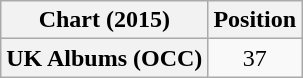<table class="wikitable plainrowheaders" style="text-align:center">
<tr>
<th scope="col">Chart (2015)</th>
<th scope="col">Position</th>
</tr>
<tr>
<th scope="row">UK Albums (OCC)</th>
<td>37</td>
</tr>
</table>
